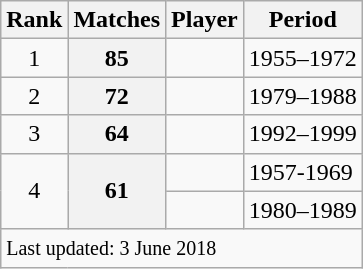<table class="wikitable plainrowheaders sortable">
<tr>
<th scope=col>Rank</th>
<th scope=col>Matches</th>
<th scope=col>Player</th>
<th scope=col>Period</th>
</tr>
<tr>
<td align=center>1</td>
<th scope=row style=text-align:center;>85</th>
<td></td>
<td>1955–1972</td>
</tr>
<tr>
<td align=center>2</td>
<th scope=row style=text-align:center;>72</th>
<td></td>
<td>1979–1988</td>
</tr>
<tr>
<td align=center>3</td>
<th scope=row style=text-align:center;>64</th>
<td></td>
<td>1992–1999</td>
</tr>
<tr>
<td align=center rowspan=2>4</td>
<th scope=row style=text-align:center; rowspan=2>61</th>
<td></td>
<td>1957-1969</td>
</tr>
<tr>
<td></td>
<td>1980–1989</td>
</tr>
<tr class=sortbottom>
<td colspan=4><small>Last updated: 3 June 2018</small></td>
</tr>
</table>
